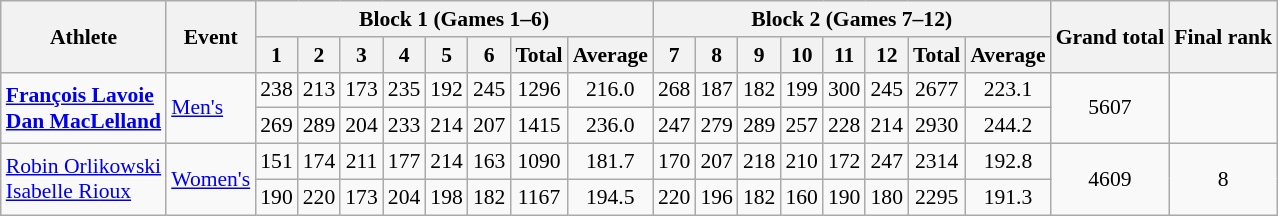<table class="wikitable" style="font-size:90%">
<tr>
<th rowspan=2>Athlete</th>
<th rowspan=2>Event</th>
<th colspan=8>Block 1 (Games 1–6)</th>
<th colspan=8>Block 2 (Games 7–12)</th>
<th rowspan=2>Grand total</th>
<th rowspan=2>Final rank</th>
</tr>
<tr>
<th>1</th>
<th>2</th>
<th>3</th>
<th>4</th>
<th>5</th>
<th>6</th>
<th>Total</th>
<th>Average</th>
<th>7</th>
<th>8</th>
<th>9</th>
<th>10</th>
<th>11</th>
<th>12</th>
<th>Total</th>
<th>Average</th>
</tr>
<tr align=center>
<td rowspan=2 align=left><strong><a href='#'>François Lavoie</a><br><a href='#'>Dan MacLelland</a></strong></td>
<td rowspan=2 align=left><a href='#'>Men's</a></td>
<td>238</td>
<td>213</td>
<td>173</td>
<td>235</td>
<td>192</td>
<td>245</td>
<td>1296</td>
<td>216.0</td>
<td>268</td>
<td>187</td>
<td>182</td>
<td>199</td>
<td>300</td>
<td>245</td>
<td>2677</td>
<td>223.1</td>
<td align=center rowspan=2>5607</td>
<td align=center rowspan=2></td>
</tr>
<tr align=center>
<td>269</td>
<td>289</td>
<td>204</td>
<td>233</td>
<td>214</td>
<td>207</td>
<td>1415</td>
<td>236.0</td>
<td>247</td>
<td>279</td>
<td>289</td>
<td>257</td>
<td>228</td>
<td>214</td>
<td>2930</td>
<td>244.2</td>
</tr>
<tr align=center>
<td rowspan=2 align=left><a href='#'>Robin Orlikowski</a><br><a href='#'>Isabelle Rioux</a></td>
<td rowspan=2 align=left><a href='#'>Women's</a></td>
<td>151</td>
<td>174</td>
<td>211</td>
<td>177</td>
<td>214</td>
<td>163</td>
<td>1090</td>
<td>181.7</td>
<td>170</td>
<td>207</td>
<td>218</td>
<td>210</td>
<td>172</td>
<td>247</td>
<td>2314</td>
<td>192.8</td>
<td align=center rowspan=2>4609</td>
<td align=center rowspan=2>8</td>
</tr>
<tr align=center>
<td>190</td>
<td>220</td>
<td>173</td>
<td>204</td>
<td>198</td>
<td>182</td>
<td>1167</td>
<td>194.5</td>
<td>220</td>
<td>196</td>
<td>182</td>
<td>160</td>
<td>190</td>
<td>180</td>
<td>2295</td>
<td>191.3</td>
</tr>
</table>
